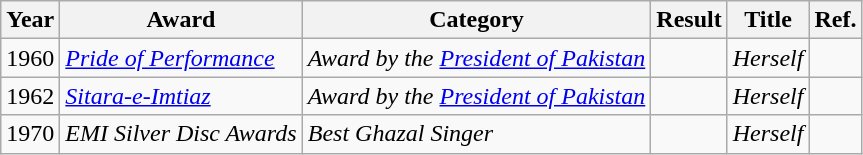<table class="wikitable">
<tr>
<th>Year</th>
<th>Award</th>
<th>Category</th>
<th>Result</th>
<th>Title</th>
<th>Ref.</th>
</tr>
<tr>
<td>1960</td>
<td><em><a href='#'>Pride of Performance</a></em></td>
<td><em>Award by the <a href='#'>President of Pakistan</a></em></td>
<td></td>
<td><em>Herself</em></td>
<td></td>
</tr>
<tr>
<td>1962</td>
<td><em><a href='#'>Sitara-e-Imtiaz</a></em></td>
<td><em>Award by the <a href='#'>President of Pakistan</a></em></td>
<td></td>
<td><em>Herself</em></td>
<td></td>
</tr>
<tr>
<td>1970</td>
<td><em>EMI Silver Disc Awards</em></td>
<td><em>Best Ghazal Singer</em></td>
<td></td>
<td><em>Herself</em></td>
<td></td>
</tr>
</table>
